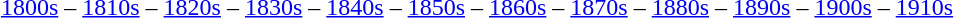<table class="toccolours" align="center">
<tr>
<td><a href='#'>1800s</a> – <a href='#'>1810s</a> – <a href='#'>1820s</a> – <a href='#'>1830s</a> – <a href='#'>1840s</a> – <a href='#'>1850s</a> – <a href='#'>1860s</a> – <a href='#'>1870s</a> – <a href='#'>1880s</a> – <a href='#'>1890s</a> – <a href='#'>1900s</a> – <a href='#'>1910s</a></td>
</tr>
</table>
